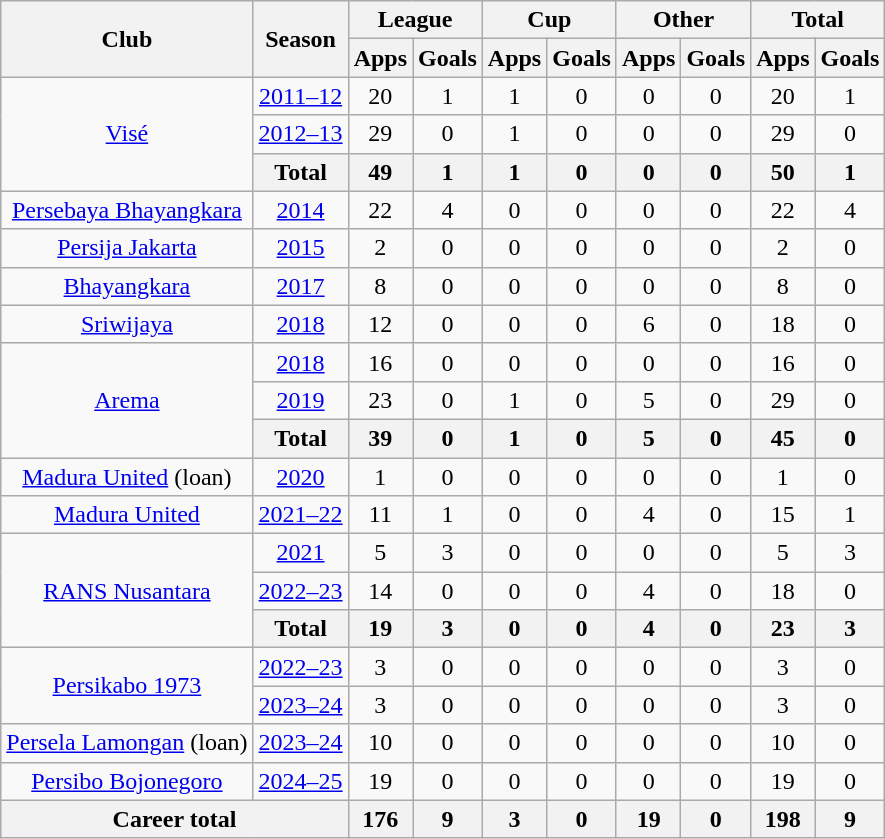<table class="wikitable" style="text-align: center;">
<tr>
<th rowspan="2">Club</th>
<th rowspan="2">Season</th>
<th colspan="2">League</th>
<th colspan="2">Cup</th>
<th colspan="2">Other</th>
<th colspan="2">Total</th>
</tr>
<tr>
<th>Apps</th>
<th>Goals</th>
<th>Apps</th>
<th>Goals</th>
<th>Apps</th>
<th>Goals</th>
<th>Apps</th>
<th>Goals</th>
</tr>
<tr>
<td rowspan=3><a href='#'>Visé</a></td>
<td><a href='#'>2011–12</a></td>
<td>20</td>
<td>1</td>
<td>1</td>
<td>0</td>
<td>0</td>
<td>0</td>
<td>20</td>
<td>1</td>
</tr>
<tr>
<td><a href='#'>2012–13</a></td>
<td>29</td>
<td>0</td>
<td>1</td>
<td>0</td>
<td>0</td>
<td>0</td>
<td>29</td>
<td>0</td>
</tr>
<tr>
<th colspan="1">Total</th>
<th>49</th>
<th>1</th>
<th>1</th>
<th>0</th>
<th>0</th>
<th>0</th>
<th>50</th>
<th>1</th>
</tr>
<tr>
<td><a href='#'>Persebaya Bhayangkara</a></td>
<td><a href='#'>2014</a></td>
<td>22</td>
<td>4</td>
<td>0</td>
<td>0</td>
<td>0</td>
<td>0</td>
<td>22</td>
<td>4</td>
</tr>
<tr>
<td><a href='#'>Persija Jakarta</a></td>
<td><a href='#'>2015</a></td>
<td>2</td>
<td>0</td>
<td>0</td>
<td>0</td>
<td>0</td>
<td>0</td>
<td>2</td>
<td>0</td>
</tr>
<tr>
<td rowspan=1><a href='#'>Bhayangkara</a></td>
<td><a href='#'>2017</a></td>
<td>8</td>
<td>0</td>
<td>0</td>
<td>0</td>
<td>0</td>
<td>0</td>
<td>8</td>
<td>0</td>
</tr>
<tr>
<td rowspan=1><a href='#'>Sriwijaya</a></td>
<td><a href='#'>2018</a></td>
<td>12</td>
<td>0</td>
<td>0</td>
<td>0</td>
<td>6</td>
<td>0</td>
<td>18</td>
<td>0</td>
</tr>
<tr>
<td rowspan=3><a href='#'>Arema</a></td>
<td><a href='#'>2018</a></td>
<td>16</td>
<td>0</td>
<td>0</td>
<td>0</td>
<td>0</td>
<td>0</td>
<td>16</td>
<td>0</td>
</tr>
<tr>
<td><a href='#'>2019</a></td>
<td>23</td>
<td>0</td>
<td>1</td>
<td>0</td>
<td>5</td>
<td>0</td>
<td>29</td>
<td>0</td>
</tr>
<tr>
<th colspan="1">Total</th>
<th>39</th>
<th>0</th>
<th>1</th>
<th>0</th>
<th>5</th>
<th>0</th>
<th>45</th>
<th>0</th>
</tr>
<tr>
<td rowspan=1><a href='#'>Madura United</a> (loan)</td>
<td><a href='#'>2020</a></td>
<td>1</td>
<td>0</td>
<td>0</td>
<td>0</td>
<td>0</td>
<td>0</td>
<td>1</td>
<td>0</td>
</tr>
<tr>
<td rowspan=1><a href='#'>Madura United</a></td>
<td><a href='#'>2021–22</a></td>
<td>11</td>
<td>1</td>
<td>0</td>
<td>0</td>
<td>4</td>
<td>0</td>
<td>15</td>
<td>1</td>
</tr>
<tr>
<td rowspan=3><a href='#'>RANS Nusantara</a></td>
<td><a href='#'>2021</a></td>
<td>5</td>
<td>3</td>
<td>0</td>
<td>0</td>
<td>0</td>
<td>0</td>
<td>5</td>
<td>3</td>
</tr>
<tr>
<td><a href='#'>2022–23</a></td>
<td>14</td>
<td>0</td>
<td>0</td>
<td>0</td>
<td>4</td>
<td>0</td>
<td>18</td>
<td>0</td>
</tr>
<tr>
<th colspan="1">Total</th>
<th>19</th>
<th>3</th>
<th>0</th>
<th>0</th>
<th>4</th>
<th>0</th>
<th>23</th>
<th>3</th>
</tr>
<tr>
<td rowspan="2"><a href='#'>Persikabo 1973</a></td>
<td><a href='#'>2022–23</a></td>
<td>3</td>
<td>0</td>
<td>0</td>
<td>0</td>
<td>0</td>
<td>0</td>
<td>3</td>
<td>0</td>
</tr>
<tr>
<td><a href='#'>2023–24</a></td>
<td>3</td>
<td>0</td>
<td>0</td>
<td>0</td>
<td>0</td>
<td>0</td>
<td>3</td>
<td>0</td>
</tr>
<tr>
<td rowspan="1"><a href='#'>Persela Lamongan</a> (loan)</td>
<td><a href='#'>2023–24</a></td>
<td>10</td>
<td>0</td>
<td>0</td>
<td>0</td>
<td>0</td>
<td>0</td>
<td>10</td>
<td>0</td>
</tr>
<tr>
<td rowspan="1"><a href='#'>Persibo Bojonegoro</a></td>
<td><a href='#'>2024–25</a></td>
<td>19</td>
<td>0</td>
<td>0</td>
<td>0</td>
<td>0</td>
<td>0</td>
<td>19</td>
<td>0</td>
</tr>
<tr>
<th colspan="2">Career total</th>
<th>176</th>
<th>9</th>
<th>3</th>
<th>0</th>
<th>19</th>
<th>0</th>
<th>198</th>
<th>9</th>
</tr>
</table>
